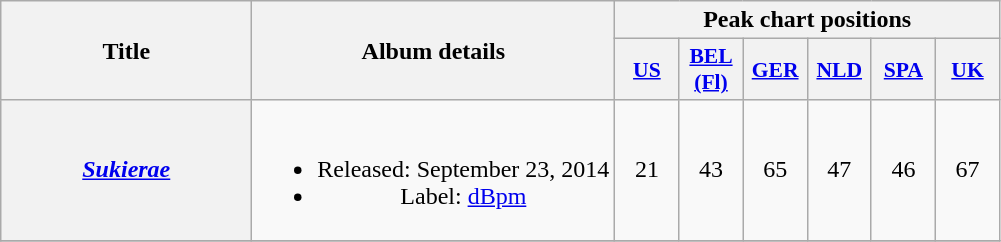<table class="wikitable plainrowheaders" style="text-align:center;">
<tr>
<th scope="col" rowspan="2" style="width:10em;">Title</th>
<th scope="col" rowspan="2">Album details</th>
<th colspan="6" scope="col">Peak chart positions</th>
</tr>
<tr>
<th scope="col" style="width:2.5em;font-size:90%;"><a href='#'>US</a><br></th>
<th scope="col" style="width:2.5em;font-size:90%;"><a href='#'>BEL<br>(Fl)</a><br></th>
<th scope="col" style="width:2.5em;font-size:90%;"><a href='#'>GER</a><br></th>
<th scope="col" style="width:2.5em;font-size:90%;"><a href='#'>NLD</a><br></th>
<th scope="col" style="width:2.5em;font-size:90%;"><a href='#'>SPA</a><br></th>
<th scope="col" style="width:2.5em;font-size:90%;"><a href='#'>UK</a><br></th>
</tr>
<tr>
<th scope="row"><em><a href='#'>Sukierae</a></em></th>
<td><br><ul><li>Released: September 23, 2014</li><li>Label: <a href='#'>dBpm</a></li></ul></td>
<td>21</td>
<td>43</td>
<td>65</td>
<td>47</td>
<td>46</td>
<td>67</td>
</tr>
<tr>
</tr>
</table>
